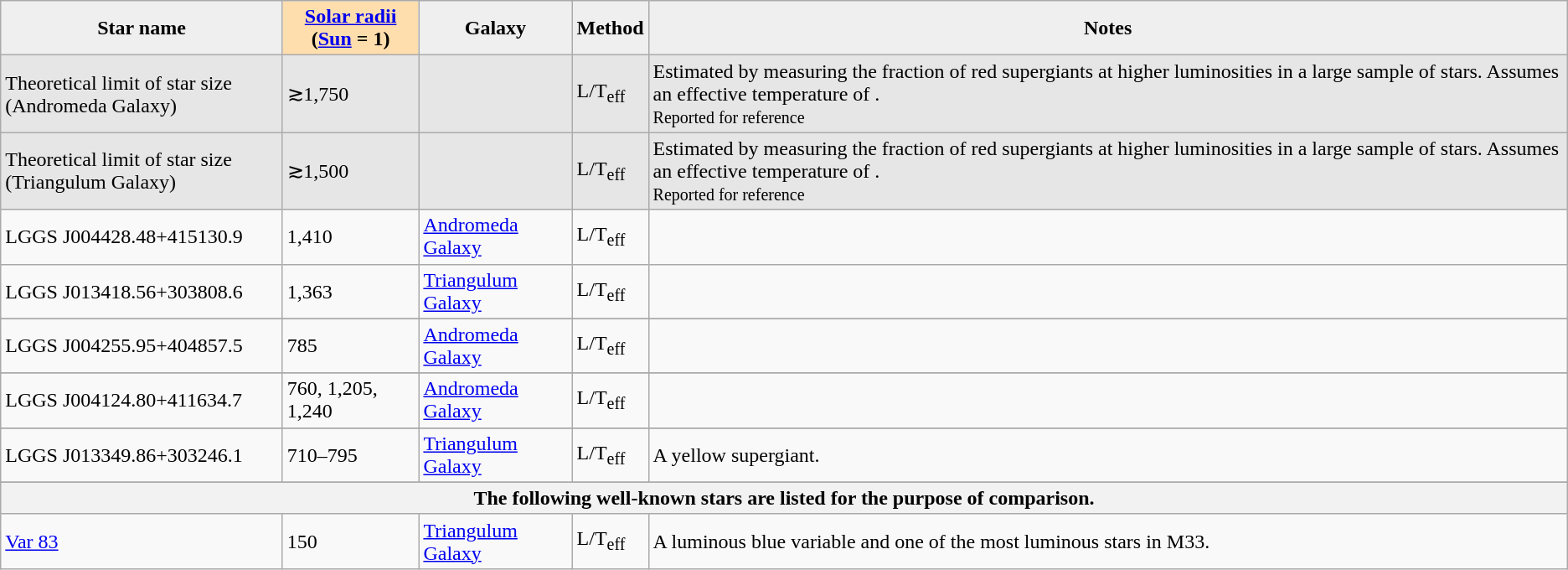<table class="wikitable sortable">
<tr>
<th style="background:#efefef; white-space:nobr" width=217px>Star name</th>
<th style="background:#ffdead;" width=101px><a href='#'>Solar radii</a><br>(<a href='#'>Sun</a> = 1)</th>
<th style="background:#efefef">Galaxy</th>
<th style="background:#efefef">Method</th>
<th style="background:#efefef">Notes</th>
</tr>
<tr style="background:#e6e6e6" class="sortbottom">
<td>Theoretical limit of star size (Andromeda Galaxy)</td>
<td>≳1,750</td>
<td></td>
<td>L/T<sub>eff</sub></td>
<td>Estimated by measuring the fraction of red supergiants at higher luminosities in a large sample of stars. Assumes an effective temperature of .<br><small>Reported for reference</small><br></td>
</tr>
<tr style="background:#e6e6e6" class="sortbottom">
<td>Theoretical limit of star size (Triangulum Galaxy)</td>
<td>≳1,500</td>
<td></td>
<td>L/T<sub>eff</sub></td>
<td>Estimated by measuring the fraction of red supergiants at higher luminosities in a large sample of stars. Assumes an effective temperature of .<br><small>Reported for reference</small><br></td>
</tr>
<tr>
<td>LGGS J004428.48+415130.9</td>
<td>1,410</td>
<td><a href='#'>Andromeda Galaxy</a></td>
<td>L/T<sub>eff</sub></td>
<td></td>
</tr>
<tr>
<td>LGGS J013418.56+303808.6</td>
<td>1,363</td>
<td><a href='#'>Triangulum Galaxy</a></td>
<td>L/T<sub>eff</sub></td>
<td></td>
</tr>
<tr>
</tr>
<tr>
</tr>
<tr>
</tr>
<tr>
</tr>
<tr>
</tr>
<tr>
</tr>
<tr>
</tr>
<tr>
</tr>
<tr>
</tr>
<tr>
</tr>
<tr>
</tr>
<tr>
</tr>
<tr>
</tr>
<tr>
</tr>
<tr>
</tr>
<tr>
</tr>
<tr>
</tr>
<tr>
</tr>
<tr>
</tr>
<tr>
</tr>
<tr>
</tr>
<tr>
</tr>
<tr>
</tr>
<tr>
</tr>
<tr>
</tr>
<tr>
</tr>
<tr>
</tr>
<tr>
</tr>
<tr>
</tr>
<tr>
</tr>
<tr>
</tr>
<tr>
</tr>
<tr>
</tr>
<tr>
</tr>
<tr>
</tr>
<tr>
</tr>
<tr>
</tr>
<tr>
</tr>
<tr>
</tr>
<tr>
</tr>
<tr>
</tr>
<tr>
</tr>
<tr>
</tr>
<tr>
</tr>
<tr>
</tr>
<tr>
</tr>
<tr>
</tr>
<tr>
</tr>
<tr>
</tr>
<tr>
</tr>
<tr>
</tr>
<tr>
</tr>
<tr>
</tr>
<tr>
</tr>
<tr>
</tr>
<tr>
</tr>
<tr>
</tr>
<tr>
</tr>
<tr>
</tr>
<tr>
</tr>
<tr>
</tr>
<tr>
</tr>
<tr>
</tr>
<tr>
</tr>
<tr>
</tr>
<tr>
</tr>
<tr>
</tr>
<tr>
</tr>
<tr>
</tr>
<tr>
</tr>
<tr>
</tr>
<tr>
</tr>
<tr>
</tr>
<tr>
</tr>
<tr>
</tr>
<tr>
</tr>
<tr>
</tr>
<tr>
</tr>
<tr>
</tr>
<tr>
</tr>
<tr>
</tr>
<tr>
</tr>
<tr>
</tr>
<tr>
</tr>
<tr>
</tr>
<tr>
</tr>
<tr>
</tr>
<tr>
</tr>
<tr>
</tr>
<tr>
</tr>
<tr>
</tr>
<tr>
</tr>
<tr>
</tr>
<tr>
</tr>
<tr>
</tr>
<tr>
</tr>
<tr>
</tr>
<tr>
</tr>
<tr>
</tr>
<tr>
</tr>
<tr>
</tr>
<tr>
</tr>
<tr>
</tr>
<tr>
</tr>
<tr>
</tr>
<tr>
</tr>
<tr>
</tr>
<tr>
</tr>
<tr>
</tr>
<tr>
</tr>
<tr>
</tr>
<tr>
</tr>
<tr>
</tr>
<tr>
</tr>
<tr>
</tr>
<tr>
</tr>
<tr>
</tr>
<tr>
</tr>
<tr>
</tr>
<tr>
</tr>
<tr>
</tr>
<tr>
</tr>
<tr>
</tr>
<tr>
</tr>
<tr>
</tr>
<tr>
</tr>
<tr>
</tr>
<tr>
</tr>
<tr>
</tr>
<tr>
</tr>
<tr>
</tr>
<tr>
</tr>
<tr>
</tr>
<tr>
</tr>
<tr>
</tr>
<tr>
</tr>
<tr>
</tr>
<tr>
</tr>
<tr>
</tr>
<tr>
</tr>
<tr>
</tr>
<tr>
</tr>
<tr>
</tr>
<tr>
</tr>
<tr>
</tr>
<tr>
</tr>
<tr>
</tr>
<tr>
</tr>
<tr>
</tr>
<tr>
</tr>
<tr>
</tr>
<tr>
</tr>
<tr>
</tr>
<tr>
</tr>
<tr>
</tr>
<tr>
</tr>
<tr>
</tr>
<tr>
</tr>
<tr>
</tr>
<tr>
</tr>
<tr>
</tr>
<tr>
</tr>
<tr>
</tr>
<tr>
</tr>
<tr>
</tr>
<tr>
</tr>
<tr>
</tr>
<tr>
</tr>
<tr>
</tr>
<tr>
</tr>
<tr>
</tr>
<tr>
</tr>
<tr>
</tr>
<tr>
</tr>
<tr>
</tr>
<tr>
</tr>
<tr>
</tr>
<tr>
</tr>
<tr>
</tr>
<tr>
</tr>
<tr>
</tr>
<tr>
</tr>
<tr>
</tr>
<tr>
</tr>
<tr>
</tr>
<tr>
</tr>
<tr>
</tr>
<tr>
</tr>
<tr>
</tr>
<tr>
</tr>
<tr>
</tr>
<tr>
</tr>
<tr>
</tr>
<tr>
</tr>
<tr>
</tr>
<tr>
</tr>
<tr>
</tr>
<tr>
</tr>
<tr>
</tr>
<tr>
</tr>
<tr>
</tr>
<tr>
</tr>
<tr>
</tr>
<tr>
</tr>
<tr>
</tr>
<tr>
</tr>
<tr>
</tr>
<tr>
</tr>
<tr>
</tr>
<tr>
</tr>
<tr>
</tr>
<tr>
</tr>
<tr>
</tr>
<tr>
</tr>
<tr>
</tr>
<tr>
</tr>
<tr>
</tr>
<tr>
</tr>
<tr>
</tr>
<tr>
</tr>
<tr>
</tr>
<tr>
</tr>
<tr>
</tr>
<tr>
</tr>
<tr>
</tr>
<tr>
</tr>
<tr>
</tr>
<tr>
</tr>
<tr>
</tr>
<tr>
<td>LGGS J004255.95+404857.5</td>
<td>785</td>
<td><a href='#'>Andromeda Galaxy</a></td>
<td>L/T<sub>eff</sub></td>
<td></td>
</tr>
<tr>
</tr>
<tr>
</tr>
<tr>
</tr>
<tr>
</tr>
<tr>
</tr>
<tr>
</tr>
<tr>
</tr>
<tr>
</tr>
<tr>
</tr>
<tr>
</tr>
<tr>
</tr>
<tr>
</tr>
<tr>
</tr>
<tr>
</tr>
<tr>
</tr>
<tr>
</tr>
<tr>
</tr>
<tr>
</tr>
<tr>
</tr>
<tr>
</tr>
<tr>
</tr>
<tr>
</tr>
<tr>
</tr>
<tr>
</tr>
<tr>
<td>LGGS J004124.80+411634.7</td>
<td>760, 1,205, 1,240</td>
<td><a href='#'>Andromeda Galaxy</a></td>
<td>L/T<sub>eff</sub></td>
<td></td>
</tr>
<tr>
</tr>
<tr>
</tr>
<tr>
</tr>
<tr>
</tr>
<tr>
</tr>
<tr>
</tr>
<tr>
</tr>
<tr>
</tr>
<tr>
</tr>
<tr>
</tr>
<tr>
</tr>
<tr>
</tr>
<tr>
</tr>
<tr>
</tr>
<tr>
</tr>
<tr>
</tr>
<tr>
</tr>
<tr>
</tr>
<tr>
</tr>
<tr>
</tr>
<tr>
</tr>
<tr>
</tr>
<tr>
</tr>
<tr>
</tr>
<tr>
</tr>
<tr>
</tr>
<tr>
</tr>
<tr>
</tr>
<tr>
</tr>
<tr>
</tr>
<tr>
</tr>
<tr>
</tr>
<tr>
</tr>
<tr>
</tr>
<tr>
</tr>
<tr>
</tr>
<tr>
</tr>
<tr>
</tr>
<tr>
</tr>
<tr>
</tr>
<tr>
</tr>
<tr>
</tr>
<tr>
</tr>
<tr>
</tr>
<tr>
</tr>
<tr>
</tr>
<tr>
</tr>
<tr>
</tr>
<tr>
</tr>
<tr>
</tr>
<tr>
</tr>
<tr>
</tr>
<tr>
</tr>
<tr>
</tr>
<tr>
</tr>
<tr>
</tr>
<tr>
</tr>
<tr>
</tr>
<tr>
</tr>
<tr>
</tr>
<tr>
</tr>
<tr>
</tr>
<tr>
</tr>
<tr>
</tr>
<tr>
</tr>
<tr>
<td>LGGS J013349.86+303246.1</td>
<td>710–795</td>
<td><a href='#'>Triangulum Galaxy</a></td>
<td>L/T<sub>eff</sub></td>
<td>A yellow supergiant.</td>
</tr>
<tr>
</tr>
<tr>
</tr>
<tr>
</tr>
<tr>
</tr>
<tr>
</tr>
<tr>
</tr>
<tr>
</tr>
<tr>
</tr>
<tr>
</tr>
<tr>
</tr>
<tr>
</tr>
<tr>
</tr>
<tr>
</tr>
<tr>
</tr>
<tr>
</tr>
<tr>
</tr>
<tr>
</tr>
<tr>
</tr>
<tr>
<th colspan="5">The following well-known stars are listed for the purpose of comparison.</th>
</tr>
<tr>
<td><a href='#'>Var 83</a></td>
<td>150</td>
<td><a href='#'>Triangulum Galaxy</a></td>
<td>L/T<sub>eff</sub></td>
<td>A luminous blue variable and one of the most luminous stars in M33.</td>
</tr>
</table>
